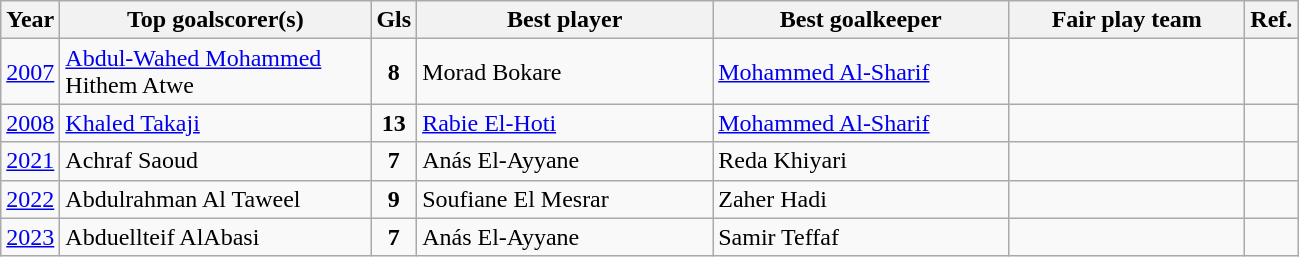<table class="wikitable">
<tr>
<th>Year</th>
<th width="200">Top goalscorer(s)</th>
<th>Gls</th>
<th width="190">Best player</th>
<th width="190">Best goalkeeper</th>
<th width="150">Fair play team</th>
<th>Ref.</th>
</tr>
<tr>
<td> <a href='#'>2007</a></td>
<td> <a href='#'>Abdul-Wahed Mohammed</a><br> Hithem Atwe</td>
<td align="center"><strong>8</strong></td>
<td> Morad Bokare</td>
<td> <a href='#'>Mohammed Al-Sharif</a></td>
<td></td>
<td></td>
</tr>
<tr>
<td> <a href='#'>2008</a></td>
<td> <a href='#'>Khaled Takaji</a></td>
<td align="center"><strong>13</strong></td>
<td> <a href='#'>Rabie El-Hoti</a></td>
<td> <a href='#'>Mohammed Al-Sharif</a></td>
<td></td>
<td></td>
</tr>
<tr>
<td> <a href='#'>2021</a></td>
<td> Achraf Saoud</td>
<td align="center"><strong>7</strong></td>
<td> Anás El-Ayyane</td>
<td> Reda Khiyari</td>
<td></td>
<td></td>
</tr>
<tr>
<td> <a href='#'>2022</a></td>
<td> Abdulrahman Al Taweel</td>
<td align="center"><strong>9</strong></td>
<td> Soufiane El Mesrar</td>
<td> Zaher Hadi</td>
<td></td>
<td></td>
</tr>
<tr>
<td> <a href='#'>2023</a></td>
<td> Abduellteif AlAbasi</td>
<td align="center"><strong>7</strong></td>
<td> Anás El-Ayyane</td>
<td> Samir Teffaf</td>
<td></td>
<td></td>
</tr>
</table>
